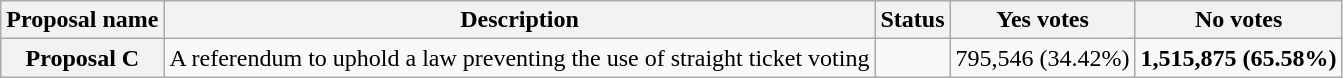<table class="wikitable sortable plainrowheaders">
<tr>
<th scope="col">Proposal name</th>
<th class="unsortable" scope="col">Description</th>
<th scope="col">Status</th>
<th scope="col">Yes votes</th>
<th scope="col">No votes</th>
</tr>
<tr>
<th scope="row">Proposal C</th>
<td>A referendum to uphold a law preventing the use of straight ticket voting</td>
<td></td>
<td>795,546 (34.42%)</td>
<td><strong>1,515,875 (65.58%)</strong></td>
</tr>
</table>
